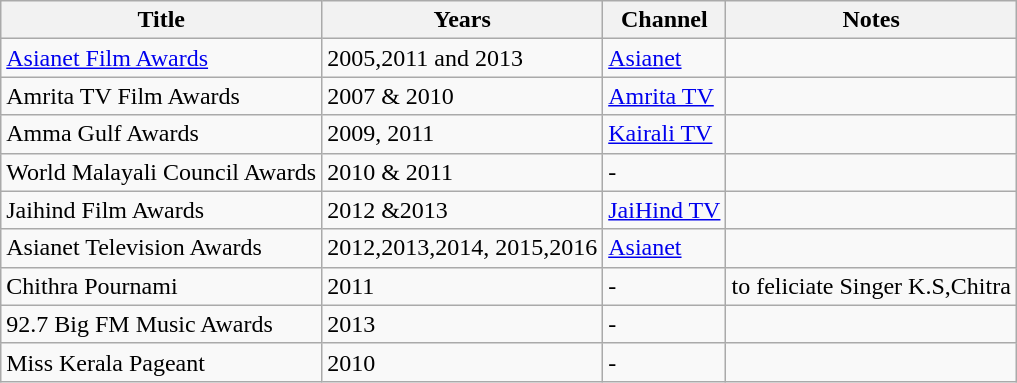<table class="wikitable sortable">
<tr>
<th>Title</th>
<th>Years</th>
<th>Channel</th>
<th>Notes</th>
</tr>
<tr>
<td><a href='#'>Asianet Film Awards</a></td>
<td>2005,2011 and 2013</td>
<td><a href='#'>Asianet</a></td>
<td></td>
</tr>
<tr>
<td>Amrita TV Film Awards</td>
<td>2007 & 2010</td>
<td><a href='#'>Amrita TV</a></td>
<td></td>
</tr>
<tr>
<td>Amma Gulf Awards</td>
<td>2009, 2011</td>
<td><a href='#'>Kairali TV</a></td>
<td></td>
</tr>
<tr>
<td>World Malayali Council Awards</td>
<td>2010 & 2011</td>
<td>-</td>
<td></td>
</tr>
<tr>
<td>Jaihind Film Awards</td>
<td>2012 &2013</td>
<td><a href='#'>JaiHind TV</a></td>
<td></td>
</tr>
<tr>
<td>Asianet Television Awards</td>
<td>2012,2013,2014, 2015,2016</td>
<td><a href='#'>Asianet</a></td>
<td></td>
</tr>
<tr>
<td>Chithra Pournami</td>
<td>2011</td>
<td>-</td>
<td>to feliciate Singer K.S,Chitra</td>
</tr>
<tr>
<td>92.7 Big FM Music Awards</td>
<td>2013</td>
<td>-</td>
<td></td>
</tr>
<tr>
<td>Miss Kerala Pageant</td>
<td>2010</td>
<td>-</td>
<td></td>
</tr>
</table>
